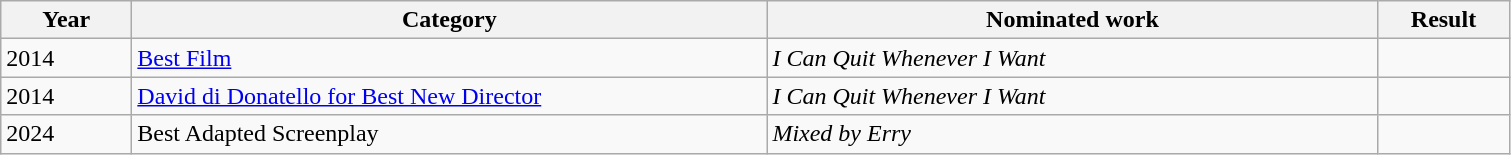<table class="wikitable">
<tr>
<th scope="col" style="width:5em;">Year</th>
<th scope="col" style="width:26em;">Category</th>
<th scope="col" style="width:25em;">Nominated work</th>
<th scope="col" style="width:5em;">Result</th>
</tr>
<tr>
<td>2014</td>
<td><a href='#'>Best Film</a></td>
<td><em>I Can Quit Whenever I Want</em></td>
<td></td>
</tr>
<tr>
<td>2014</td>
<td><a href='#'>David di Donatello for Best New Director</a></td>
<td><em>I Can Quit Whenever I Want</em></td>
<td></td>
</tr>
<tr>
<td>2024</td>
<td>Best Adapted Screenplay</td>
<td><em>Mixed by Erry</em></td>
<td></td>
</tr>
</table>
